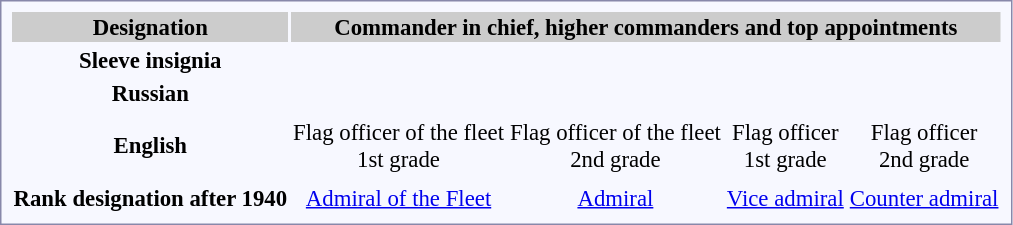<table style="border:1px solid #8888aa; background-color:#f7f8ff; padding:5px; font-size:95%; margin: 0px 12px 12px 0px;">
<tr bgcolor="#CCCCCC">
<th>Designation</th>
<th colspan=4><strong>Commander in chief, higher commanders and top appointments</strong></th>
</tr>
<tr align="center">
<th>Sleeve insignia</th>
<td></td>
<td></td>
<td></td>
<td></td>
</tr>
<tr style="text-align:center;">
<th>Russian</th>
<td><br></td>
<td><br></td>
<td><br></td>
<td><br></td>
</tr>
<tr style="text-align:center;">
<td colspan=5></td>
</tr>
<tr style="text-align:center;">
<th>English</th>
<td>Flag officer of the fleet<br>1st grade</td>
<td>Flag officer of the fleet<br>2nd grade</td>
<td>Flag officer<br>1st grade</td>
<td>Flag officer<br>2nd grade</td>
</tr>
<tr style="text-align:center;">
<td colspan=5></td>
</tr>
<tr style="text-align:center;">
<th>Rank designation after 1940</th>
<td><a href='#'>Admiral of the Fleet</a></td>
<td><a href='#'>Admiral</a></td>
<td><a href='#'>Vice admiral</a></td>
<td><a href='#'>Counter admiral</a></td>
</tr>
</table>
